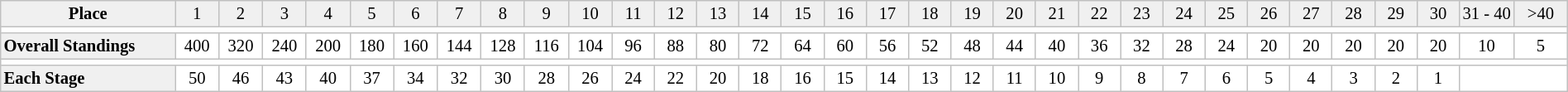<table border="1" cellpadding="2" cellspacing="0" style="border:1px solid #C0C0C0; border-collapse:collapse; font-size:86%; margin-top:1em; text-align:center; width:1000">
<tr bgcolor="#F0F0F0">
<td width=150><strong>Place</strong></td>
<td width=32>1</td>
<td width=32>2</td>
<td width=32>3</td>
<td width=32>4</td>
<td width=32>5</td>
<td width=32>6</td>
<td width=32>7</td>
<td width=32>8</td>
<td width=32>9</td>
<td width=32>10</td>
<td width=32>11</td>
<td width=32>12</td>
<td width=32>13</td>
<td width=32>14</td>
<td width=32>15</td>
<td width=32>16</td>
<td width=32>17</td>
<td width=32>18</td>
<td width=32>19</td>
<td width=32>20</td>
<td width=32>21</td>
<td width=32>22</td>
<td width=32>23</td>
<td width=32>24</td>
<td width=32>25</td>
<td width=32>26</td>
<td width=32>27</td>
<td width=32>28</td>
<td width=32>29</td>
<td width=32>30</td>
<td width=32>31 - 40</td>
<td width=41>>40</td>
</tr>
<tr>
<td colspan=33></td>
</tr>
<tr>
<td bgcolor="#F0F0F0" align=left><strong>Overall Standings</strong></td>
<td>400</td>
<td>320</td>
<td>240</td>
<td>200</td>
<td>180</td>
<td>160</td>
<td>144</td>
<td>128</td>
<td>116</td>
<td>104</td>
<td>96</td>
<td>88</td>
<td>80</td>
<td>72</td>
<td>64</td>
<td>60</td>
<td>56</td>
<td>52</td>
<td>48</td>
<td>44</td>
<td>40</td>
<td>36</td>
<td>32</td>
<td>28</td>
<td>24</td>
<td>20</td>
<td>20</td>
<td>20</td>
<td>20</td>
<td>20</td>
<td>10</td>
<td>5</td>
</tr>
<tr>
<td colspan=33></td>
</tr>
<tr>
<td bgcolor="#F0F0F0" align=left><strong>Each Stage</strong></td>
<td>50</td>
<td>46</td>
<td>43</td>
<td>40</td>
<td>37</td>
<td>34</td>
<td>32</td>
<td>30</td>
<td>28</td>
<td>26</td>
<td>24</td>
<td>22</td>
<td>20</td>
<td>18</td>
<td>16</td>
<td>15</td>
<td>14</td>
<td>13</td>
<td>12</td>
<td>11</td>
<td>10</td>
<td>9</td>
<td>8</td>
<td>7</td>
<td>6</td>
<td>5</td>
<td>4</td>
<td>3</td>
<td>2</td>
<td>1</td>
<td colspan=2></td>
</tr>
</table>
